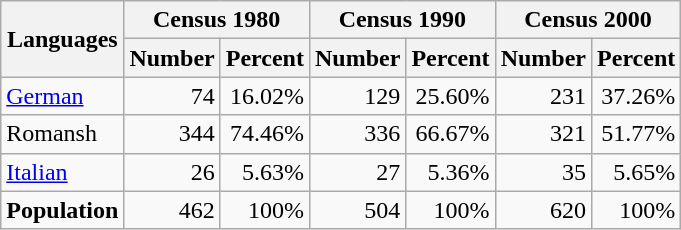<table class="wikitable">
<tr ---->
<th rowspan="2">Languages</th>
<th colspan="2">Census 1980</th>
<th colspan="2">Census 1990</th>
<th colspan="2">Census 2000</th>
</tr>
<tr ---->
<th>Number</th>
<th>Percent</th>
<th>Number</th>
<th>Percent</th>
<th>Number</th>
<th>Percent</th>
</tr>
<tr ---->
<td><a href='#'>German</a></td>
<td align=right>74</td>
<td align=right>16.02%</td>
<td align=right>129</td>
<td align=right>25.60%</td>
<td align=right>231</td>
<td align=right>37.26%</td>
</tr>
<tr ---->
<td>Romansh</td>
<td align=right>344</td>
<td align=right>74.46%</td>
<td align=right>336</td>
<td align=right>66.67%</td>
<td align=right>321</td>
<td align=right>51.77%</td>
</tr>
<tr ---->
<td><a href='#'>Italian</a></td>
<td align=right>26</td>
<td align=right>5.63%</td>
<td align=right>27</td>
<td align=right>5.36%</td>
<td align=right>35</td>
<td align=right>5.65%</td>
</tr>
<tr ---->
<td><strong>Population</strong></td>
<td align=right>462</td>
<td align=right>100%</td>
<td align=right>504</td>
<td align=right>100%</td>
<td align=right>620</td>
<td align=right>100%</td>
</tr>
</table>
